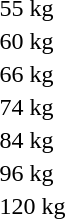<table>
<tr>
<td rowspan=2>55 kg</td>
<td rowspan=2></td>
<td rowspan=2></td>
<td></td>
</tr>
<tr>
<td></td>
</tr>
<tr>
<td rowspan=2>60 kg</td>
<td rowspan=2></td>
<td rowspan=2></td>
<td></td>
</tr>
<tr>
<td></td>
</tr>
<tr>
<td rowspan=2>66 kg</td>
<td rowspan=2></td>
<td rowspan=2></td>
<td></td>
</tr>
<tr>
<td></td>
</tr>
<tr>
<td rowspan=2>74 kg</td>
<td rowspan=2></td>
<td rowspan=2></td>
<td></td>
</tr>
<tr>
<td></td>
</tr>
<tr>
<td rowspan=2>84 kg</td>
<td rowspan=2></td>
<td rowspan=2></td>
<td></td>
</tr>
<tr>
<td></td>
</tr>
<tr>
<td rowspan=2>96 kg</td>
<td rowspan=2></td>
<td rowspan=2></td>
<td></td>
</tr>
<tr>
<td></td>
</tr>
<tr>
<td rowspan=2>120 kg</td>
<td rowspan=2></td>
<td rowspan=2></td>
<td></td>
</tr>
<tr>
<td></td>
</tr>
</table>
